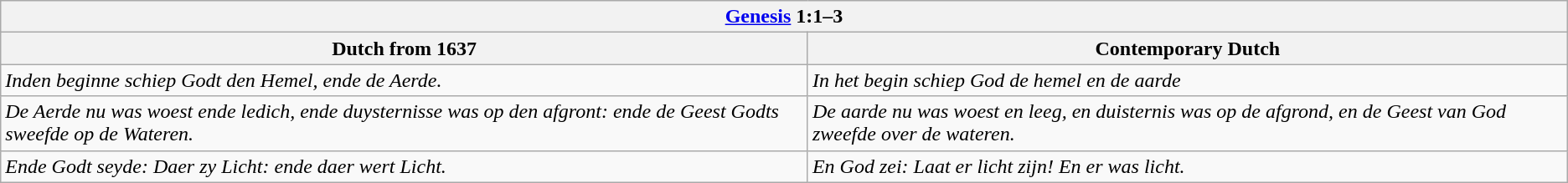<table class="wikitable">
<tr>
<th colspan="2"><a href='#'>Genesis</a> 1:1–3</th>
</tr>
<tr>
<th>Dutch from 1637</th>
<th>Contemporary Dutch</th>
</tr>
<tr>
<td><em>Inden beginne schiep Godt den Hemel, ende de Aerde.</em></td>
<td><em>In het begin schiep God de hemel en de aarde</em></td>
</tr>
<tr>
<td><em>De Aerde nu was woest ende ledich, ende duysternisse was op den afgront: ende de Geest Godts sweefde op de Wateren.</em></td>
<td><em>De aarde nu was woest en leeg, en duisternis was op de afgrond, en de Geest van God zweefde over de wateren.</em></td>
</tr>
<tr>
<td><em>Ende Godt seyde: Daer zy Licht: ende daer wert Licht.</em></td>
<td><em>En God zei: Laat er licht zijn! En er was licht.</em></td>
</tr>
</table>
